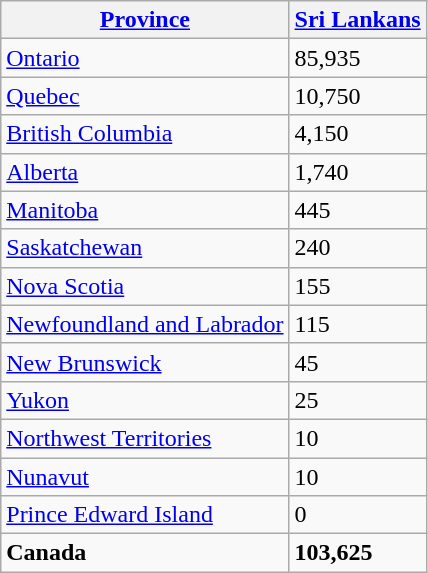<table class="wikitable">
<tr>
<th><a href='#'>Province</a></th>
<th><a href='#'>Sri Lankans</a></th>
</tr>
<tr>
<td> <a href='#'>Ontario</a></td>
<td>85,935</td>
</tr>
<tr>
<td> <a href='#'>Quebec</a></td>
<td>10,750</td>
</tr>
<tr>
<td> <a href='#'>British Columbia</a></td>
<td>4,150</td>
</tr>
<tr>
<td> <a href='#'>Alberta</a></td>
<td>1,740</td>
</tr>
<tr>
<td> <a href='#'>Manitoba</a></td>
<td>445</td>
</tr>
<tr>
<td> <a href='#'>Saskatchewan</a></td>
<td>240</td>
</tr>
<tr>
<td> <a href='#'>Nova Scotia</a></td>
<td>155</td>
</tr>
<tr>
<td> <a href='#'>Newfoundland and Labrador</a></td>
<td>115</td>
</tr>
<tr>
<td> <a href='#'>New Brunswick</a></td>
<td>45</td>
</tr>
<tr>
<td> <a href='#'>Yukon</a></td>
<td>25</td>
</tr>
<tr>
<td> <a href='#'>Northwest Territories</a></td>
<td>10</td>
</tr>
<tr>
<td> <a href='#'>Nunavut</a></td>
<td>10</td>
</tr>
<tr>
<td> <a href='#'>Prince Edward Island</a></td>
<td>0</td>
</tr>
<tr>
<td> <strong>Canada</strong></td>
<td><strong>103,625</strong></td>
</tr>
</table>
